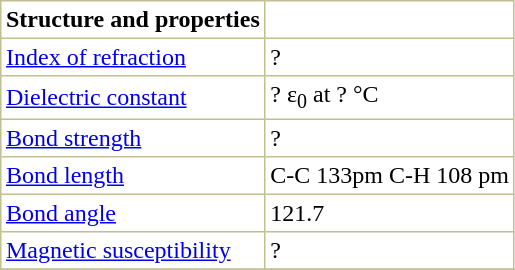<table border="1" cellspacing="0" cellpadding="3" style="margin: 0 0 0 0.5em; background: #FFFFFF; border-collapse: collapse; border-color: #C0C090;">
<tr>
<th>Structure and properties</th>
</tr>
<tr>
<td><a href='#'>Index of refraction</a></td>
<td>? </td>
</tr>
<tr>
<td><a href='#'>Dielectric constant</a></td>
<td>? ε<sub>0</sub> at ? °C </td>
</tr>
<tr>
<td><a href='#'>Bond strength</a></td>
<td>? </td>
</tr>
<tr>
<td><a href='#'>Bond length</a></td>
<td>C-C 133pm  C-H 108 pm</td>
</tr>
<tr>
<td><a href='#'>Bond angle</a></td>
<td>121.7 </td>
</tr>
<tr>
<td><a href='#'>Magnetic susceptibility</a></td>
<td>? </td>
</tr>
<tr>
</tr>
</table>
